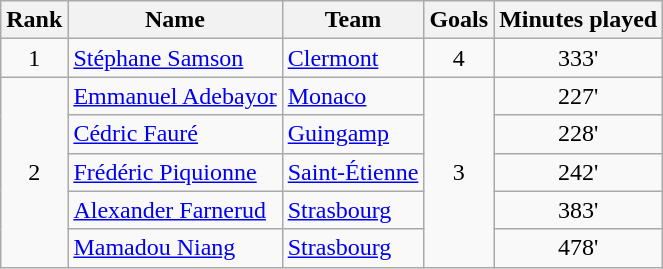<table class="wikitable" style="text-align:center">
<tr>
<th>Rank</th>
<th>Name</th>
<th>Team</th>
<th>Goals</th>
<th>Minutes played</th>
</tr>
<tr>
<td>1</td>
<td align="left"> <a href='#'>Stéphane Samson</a></td>
<td align="left"><a href='#'>Clermont</a></td>
<td>4</td>
<td>333'</td>
</tr>
<tr>
<td rowspan="5">2</td>
<td align="left"> <a href='#'>Emmanuel Adebayor</a></td>
<td align="left"><a href='#'>Monaco</a></td>
<td rowspan="5">3</td>
<td>227'</td>
</tr>
<tr>
<td align="left"> <a href='#'>Cédric Fauré</a></td>
<td align="left"><a href='#'>Guingamp</a></td>
<td>228'</td>
</tr>
<tr>
<td align="left"> <a href='#'>Frédéric Piquionne</a></td>
<td align="left"><a href='#'>Saint-Étienne</a></td>
<td>242'</td>
</tr>
<tr>
<td align="left"> <a href='#'>Alexander Farnerud</a></td>
<td align="left"><a href='#'>Strasbourg</a></td>
<td>383'</td>
</tr>
<tr>
<td align="left"> <a href='#'>Mamadou Niang</a></td>
<td align="left"><a href='#'>Strasbourg</a></td>
<td>478'</td>
</tr>
</table>
